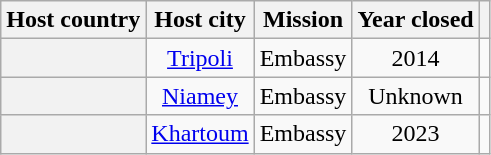<table class="wikitable plainrowheaders" style="text-align:center;">
<tr>
<th scope="col">Host country</th>
<th scope="col">Host city</th>
<th scope="col">Mission</th>
<th scope="col">Year closed</th>
<th scope="col"></th>
</tr>
<tr>
<th scope="row"></th>
<td><a href='#'>Tripoli</a></td>
<td>Embassy</td>
<td>2014</td>
<td></td>
</tr>
<tr>
<th scope="row"></th>
<td><a href='#'>Niamey</a></td>
<td>Embassy</td>
<td>Unknown</td>
<td></td>
</tr>
<tr>
<th scope="row"></th>
<td><a href='#'>Khartoum</a></td>
<td>Embassy</td>
<td>2023</td>
<td></td>
</tr>
</table>
